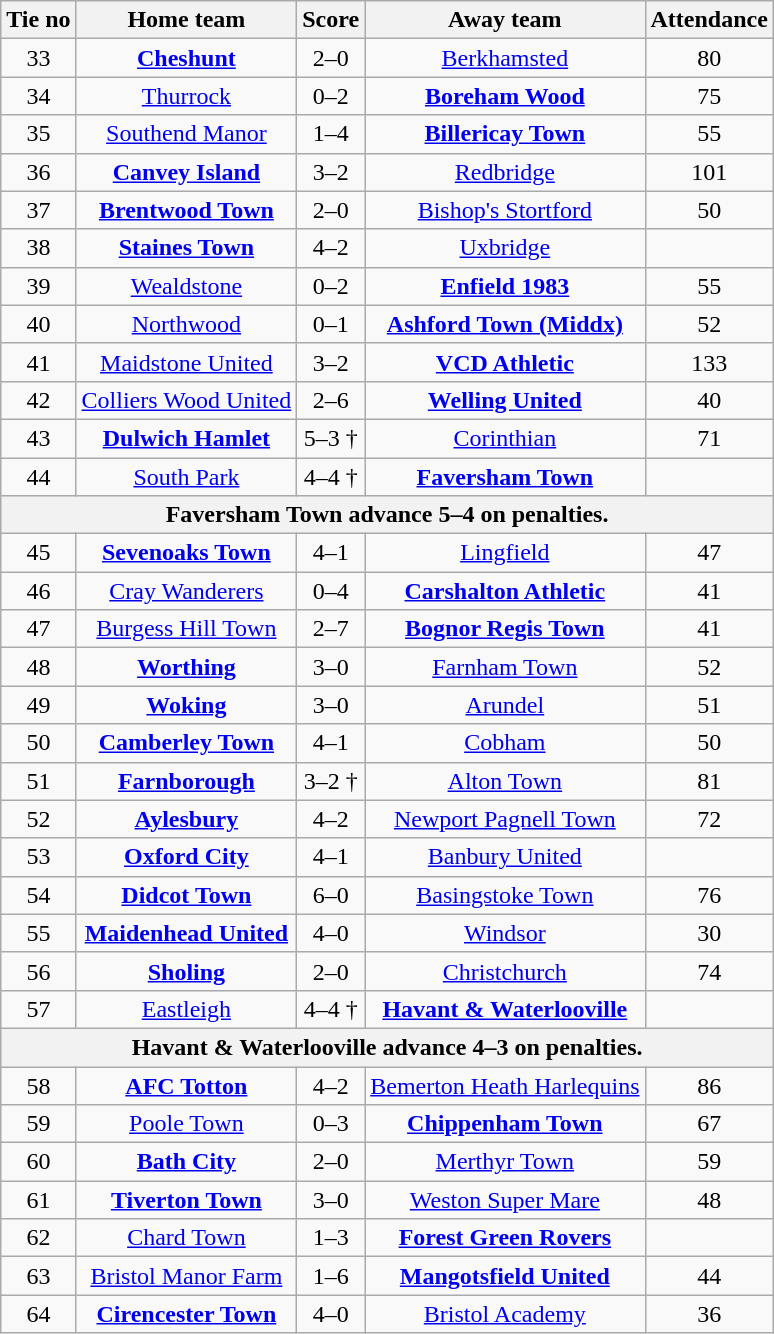<table class="wikitable" style="text-align:center">
<tr>
<th>Tie no</th>
<th>Home team</th>
<th>Score</th>
<th>Away team</th>
<th>Attendance</th>
</tr>
<tr>
<td>33</td>
<td><strong><a href='#'>Cheshunt</a></strong></td>
<td>2–0</td>
<td><a href='#'>Berkhamsted</a></td>
<td>80</td>
</tr>
<tr>
<td>34</td>
<td><a href='#'>Thurrock</a></td>
<td>0–2</td>
<td><strong><a href='#'>Boreham Wood</a></strong></td>
<td>75</td>
</tr>
<tr>
<td>35</td>
<td><a href='#'>Southend Manor</a></td>
<td>1–4</td>
<td><strong><a href='#'>Billericay Town</a></strong></td>
<td>55</td>
</tr>
<tr>
<td>36</td>
<td><strong><a href='#'>Canvey Island</a></strong></td>
<td>3–2</td>
<td><a href='#'>Redbridge</a></td>
<td>101</td>
</tr>
<tr>
<td>37</td>
<td><strong><a href='#'>Brentwood Town</a></strong></td>
<td>2–0</td>
<td><a href='#'>Bishop's Stortford</a></td>
<td>50</td>
</tr>
<tr>
<td>38</td>
<td><strong><a href='#'>Staines Town</a></strong></td>
<td>4–2</td>
<td><a href='#'>Uxbridge</a></td>
<td></td>
</tr>
<tr>
<td>39</td>
<td><a href='#'>Wealdstone</a></td>
<td>0–2</td>
<td><strong><a href='#'>Enfield 1983</a></strong></td>
<td>55</td>
</tr>
<tr>
<td>40</td>
<td><a href='#'>Northwood</a></td>
<td>0–1</td>
<td><strong><a href='#'>Ashford Town (Middx)</a></strong></td>
<td>52</td>
</tr>
<tr>
<td>41</td>
<td><a href='#'>Maidstone United</a></td>
<td>3–2</td>
<td><strong><a href='#'>VCD Athletic</a></strong></td>
<td>133</td>
</tr>
<tr>
<td>42</td>
<td><a href='#'>Colliers Wood United</a></td>
<td>2–6</td>
<td><strong><a href='#'>Welling United</a></strong></td>
<td>40</td>
</tr>
<tr>
<td>43</td>
<td><strong><a href='#'>Dulwich Hamlet</a></strong></td>
<td>5–3 †</td>
<td><a href='#'>Corinthian</a></td>
<td>71</td>
</tr>
<tr>
<td>44</td>
<td><a href='#'>South Park</a></td>
<td>4–4 †</td>
<td><strong><a href='#'>Faversham Town</a></strong></td>
<td></td>
</tr>
<tr>
<th colspan="5">Faversham Town advance 5–4 on penalties.</th>
</tr>
<tr>
<td>45</td>
<td><strong><a href='#'>Sevenoaks Town</a></strong></td>
<td>4–1</td>
<td><a href='#'>Lingfield</a></td>
<td>47</td>
</tr>
<tr>
<td>46</td>
<td><a href='#'>Cray Wanderers</a></td>
<td>0–4</td>
<td><strong><a href='#'>Carshalton Athletic</a></strong></td>
<td>41</td>
</tr>
<tr>
<td>47</td>
<td><a href='#'>Burgess Hill Town</a></td>
<td>2–7</td>
<td><strong><a href='#'>Bognor Regis Town</a></strong></td>
<td>41</td>
</tr>
<tr>
<td>48</td>
<td><strong><a href='#'>Worthing</a></strong></td>
<td>3–0</td>
<td><a href='#'>Farnham Town</a></td>
<td>52</td>
</tr>
<tr>
<td>49</td>
<td><strong><a href='#'>Woking</a></strong></td>
<td>3–0</td>
<td><a href='#'>Arundel</a></td>
<td>51</td>
</tr>
<tr>
<td>50</td>
<td><strong><a href='#'>Camberley Town</a></strong></td>
<td>4–1</td>
<td><a href='#'>Cobham</a></td>
<td>50</td>
</tr>
<tr>
<td>51</td>
<td><strong><a href='#'>Farnborough</a></strong></td>
<td>3–2 †</td>
<td><a href='#'>Alton Town</a></td>
<td>81</td>
</tr>
<tr>
<td>52</td>
<td><strong><a href='#'>Aylesbury</a></strong></td>
<td>4–2</td>
<td><a href='#'>Newport Pagnell Town</a></td>
<td>72</td>
</tr>
<tr>
<td>53</td>
<td><strong><a href='#'>Oxford City</a></strong></td>
<td>4–1</td>
<td><a href='#'>Banbury United</a></td>
<td></td>
</tr>
<tr>
<td>54</td>
<td><strong><a href='#'>Didcot Town</a></strong></td>
<td>6–0</td>
<td><a href='#'>Basingstoke Town</a></td>
<td>76</td>
</tr>
<tr>
<td>55</td>
<td><strong><a href='#'>Maidenhead United</a></strong></td>
<td>4–0</td>
<td><a href='#'>Windsor</a></td>
<td>30</td>
</tr>
<tr>
<td>56</td>
<td><strong><a href='#'>Sholing</a></strong></td>
<td>2–0</td>
<td><a href='#'>Christchurch</a></td>
<td>74</td>
</tr>
<tr>
<td>57</td>
<td><a href='#'>Eastleigh</a></td>
<td>4–4 †</td>
<td><strong><a href='#'>Havant & Waterlooville</a></strong></td>
<td></td>
</tr>
<tr>
<th colspan="5">Havant & Waterlooville advance 4–3 on penalties.</th>
</tr>
<tr>
<td>58</td>
<td><strong><a href='#'>AFC Totton</a></strong></td>
<td>4–2</td>
<td><a href='#'>Bemerton Heath Harlequins</a></td>
<td>86</td>
</tr>
<tr>
<td>59</td>
<td><a href='#'>Poole Town</a></td>
<td>0–3</td>
<td><strong><a href='#'>Chippenham Town</a></strong></td>
<td>67</td>
</tr>
<tr>
<td>60</td>
<td><strong><a href='#'>Bath City</a></strong></td>
<td>2–0</td>
<td><a href='#'>Merthyr Town</a></td>
<td>59</td>
</tr>
<tr>
<td>61</td>
<td><strong><a href='#'>Tiverton Town</a></strong></td>
<td>3–0</td>
<td><a href='#'>Weston Super Mare</a></td>
<td>48</td>
</tr>
<tr>
<td>62</td>
<td><a href='#'>Chard Town</a></td>
<td>1–3</td>
<td><strong><a href='#'>Forest Green Rovers</a></strong></td>
<td></td>
</tr>
<tr>
<td>63</td>
<td><a href='#'>Bristol Manor Farm</a></td>
<td>1–6</td>
<td><strong><a href='#'>Mangotsfield United</a></strong></td>
<td>44</td>
</tr>
<tr>
<td>64</td>
<td><strong><a href='#'>Cirencester Town</a></strong></td>
<td>4–0</td>
<td><a href='#'>Bristol Academy</a></td>
<td>36</td>
</tr>
</table>
